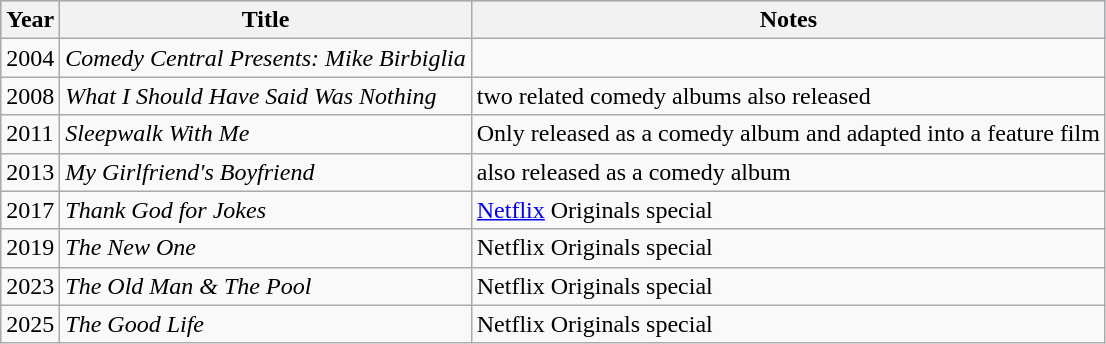<table class="wikitable">
<tr style="background:#b0c4de; text-align:center;">
<th>Year</th>
<th>Title</th>
<th>Notes</th>
</tr>
<tr>
<td>2004</td>
<td><em>Comedy Central Presents: Mike Birbiglia</em></td>
</tr>
<tr>
<td>2008</td>
<td><em>What I Should Have Said Was Nothing</em></td>
<td>two related comedy albums also released</td>
</tr>
<tr>
<td>2011</td>
<td><em>Sleepwalk With Me</em></td>
<td>Only released as a comedy album and adapted into a feature film</td>
</tr>
<tr>
<td>2013</td>
<td><em>My Girlfriend's Boyfriend</em></td>
<td>also released as a comedy album</td>
</tr>
<tr>
<td>2017</td>
<td><em>Thank God for Jokes</em></td>
<td><a href='#'>Netflix</a> Originals special</td>
</tr>
<tr>
<td>2019</td>
<td><em>The New One</em></td>
<td>Netflix Originals special</td>
</tr>
<tr>
<td>2023</td>
<td><em>The Old Man & The Pool</em></td>
<td>Netflix Originals special</td>
</tr>
<tr>
<td>2025</td>
<td><em>The Good Life</em></td>
<td>Netflix Originals special</td>
</tr>
</table>
